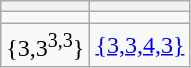<table class=wikitable>
<tr>
<th></th>
<th></th>
</tr>
<tr>
<td></td>
<td></td>
</tr>
<tr>
<td>{3,3<sup>3,3</sup>}</td>
<td><a href='#'>{3,3,4,3}</a></td>
</tr>
</table>
